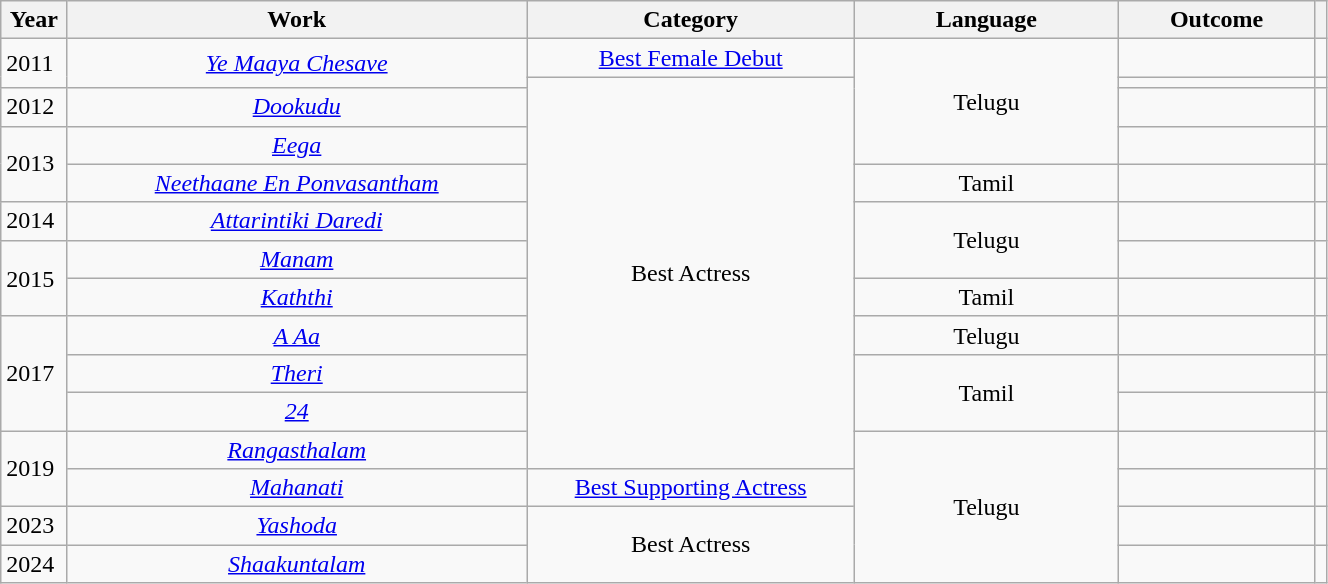<table class="wikitable sortable" style="width:70%;">
<tr>
<th width=5%>Year</th>
<th style="width:35%;">Work</th>
<th style="width:25%;">Category</th>
<th style="width:20%;">Language</th>
<th style="width:15%;">Outcome</th>
<th scope="col" style="width:5%;"></th>
</tr>
<tr>
<td rowspan="2" style="text-align:left;">2011</td>
<td rowspan="2" style="text-align:center;"><em><a href='#'>Ye Maaya Chesave</a></em></td>
<td style="text-align:center;"><a href='#'>Best Female Debut</a></td>
<td rowspan="4" style="text-align:center;">Telugu</td>
<td></td>
<td style="text-align:center;"></td>
</tr>
<tr>
<td rowspan="11" style="text-align:center;">Best Actress</td>
<td></td>
<td style="text-align:center;"></td>
</tr>
<tr>
<td style="text-align:left;">2012</td>
<td style="text-align:center;"><em> <a href='#'>Dookudu</a></em></td>
<td></td>
<td style="text-align:center;"></td>
</tr>
<tr>
<td rowspan="2" style="text-align:left;">2013</td>
<td style="text-align:center;"><em><a href='#'>Eega</a></em></td>
<td></td>
<td style="text-align:center;"></td>
</tr>
<tr>
<td style="text-align:center;"><em><a href='#'>Neethaane En Ponvasantham</a></em></td>
<td style="text-align:center;">Tamil</td>
<td></td>
<td style="text-align:center;"></td>
</tr>
<tr>
<td style="text-align:left;">2014</td>
<td style="text-align:center;"><em><a href='#'>Attarintiki Daredi</a></em></td>
<td rowspan="2" style="text-align:center;">Telugu</td>
<td></td>
<td style="text-align:center;"></td>
</tr>
<tr>
<td rowspan="2" style="text-align:left;">2015</td>
<td style="text-align:center;"><em> <a href='#'>Manam</a></em></td>
<td></td>
<td style="text-align:center;"></td>
</tr>
<tr>
<td style="text-align:center;"><em><a href='#'>Kaththi</a></em></td>
<td style="text-align:center;">Tamil</td>
<td></td>
<td style="text-align:center;"></td>
</tr>
<tr>
<td rowspan="3" style="text-align:left;">2017</td>
<td style="text-align:center;"><em><a href='#'>A Aa</a></em></td>
<td style="text-align:center;">Telugu</td>
<td></td>
<td style="text-align:center;"></td>
</tr>
<tr>
<td style="text-align:center;"><em><a href='#'>Theri</a></em></td>
<td rowspan="2" style="text-align:center;">Tamil</td>
<td></td>
<td style="text-align:center;"></td>
</tr>
<tr>
<td style="text-align:center;"><em><a href='#'>24</a></em></td>
<td></td>
<td style="text-align:center;"></td>
</tr>
<tr>
<td rowspan="2" style="text-align:left;">2019</td>
<td style="text-align:center;"><em><a href='#'>Rangasthalam</a></em></td>
<td rowspan="4" style="text-align:center;">Telugu</td>
<td></td>
<td style="text-align:center;"></td>
</tr>
<tr>
<td style="text-align:center;"><em><a href='#'>Mahanati</a></em></td>
<td style="text-align:center;"><a href='#'>Best Supporting Actress</a></td>
<td></td>
<td style="text-align:center;"></td>
</tr>
<tr>
<td>2023</td>
<td style="text-align:center;"><em><a href='#'>Yashoda</a></em></td>
<td rowspan="2"style="text-align:center;">Best Actress</td>
<td></td>
<td></td>
</tr>
<tr>
<td>2024</td>
<td style="text-align:center;"><em><a href='#'>Shaakuntalam</a></em></td>
<td></td>
<td></td>
</tr>
</table>
